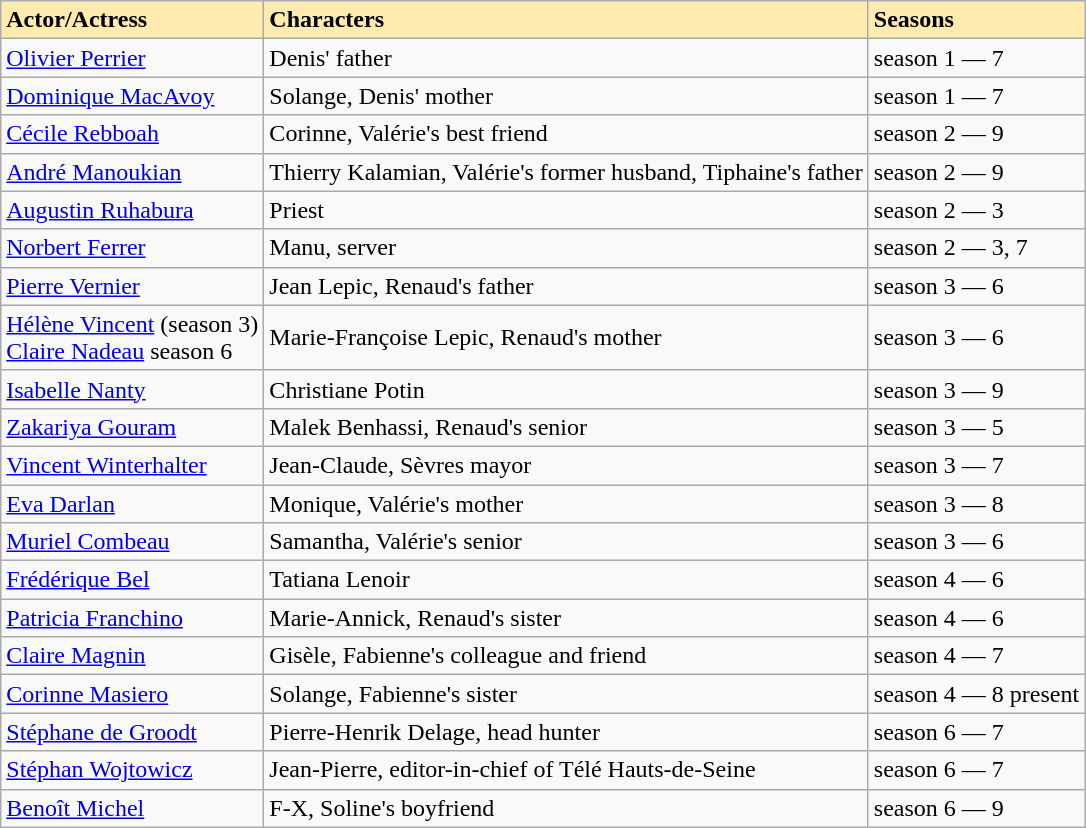<table class="wikitable sortable">
<tr>
<td bgcolor="#ffebad"><strong>Actor/Actress</strong></td>
<td bgcolor="#ffebad"><strong>Characters</strong></td>
<td bgcolor="#ffebad"><strong>Seasons</strong></td>
</tr>
<tr>
<td><a href='#'>Olivier Perrier</a></td>
<td>Denis' father</td>
<td>season 1 — 7</td>
</tr>
<tr>
<td><a href='#'>Dominique MacAvoy</a></td>
<td>Solange, Denis' mother</td>
<td>season 1 — 7</td>
</tr>
<tr>
<td><a href='#'>Cécile Rebboah</a></td>
<td>Corinne, Valérie's best friend</td>
<td>season 2 — 9</td>
</tr>
<tr>
<td><a href='#'>André Manoukian</a></td>
<td>Thierry Kalamian, Valérie's former husband, Tiphaine's father</td>
<td>season 2 — 9</td>
</tr>
<tr>
<td><a href='#'>Augustin Ruhabura</a></td>
<td>Priest</td>
<td>season 2 — 3</td>
</tr>
<tr>
<td><a href='#'>Norbert Ferrer</a></td>
<td>Manu, server</td>
<td>season 2 — 3, 7</td>
</tr>
<tr>
<td><a href='#'>Pierre Vernier</a></td>
<td>Jean Lepic, Renaud's father</td>
<td>season 3 — 6</td>
</tr>
<tr>
<td><a href='#'>Hélène Vincent</a> (season 3) <br> <a href='#'>Claire Nadeau</a> season 6</td>
<td>Marie-Françoise Lepic, Renaud's mother</td>
<td>season 3 — 6</td>
</tr>
<tr>
<td><a href='#'>Isabelle Nanty</a></td>
<td>Christiane Potin</td>
<td>season 3 — 9</td>
</tr>
<tr>
<td><a href='#'>Zakariya Gouram</a></td>
<td>Malek Benhassi, Renaud's senior</td>
<td>season 3 — 5</td>
</tr>
<tr>
<td><a href='#'>Vincent Winterhalter</a></td>
<td>Jean-Claude, Sèvres mayor</td>
<td>season 3 — 7</td>
</tr>
<tr>
<td><a href='#'>Eva Darlan</a></td>
<td>Monique, Valérie's mother</td>
<td>season 3 — 8</td>
</tr>
<tr>
<td><a href='#'>Muriel Combeau</a></td>
<td>Samantha, Valérie's senior</td>
<td>season 3 — 6</td>
</tr>
<tr>
<td><a href='#'>Frédérique Bel</a></td>
<td>Tatiana Lenoir</td>
<td>season 4 — 6</td>
</tr>
<tr>
<td><a href='#'>Patricia Franchino</a></td>
<td>Marie-Annick, Renaud's sister</td>
<td>season 4 — 6</td>
</tr>
<tr>
<td><a href='#'>Claire Magnin</a></td>
<td>Gisèle, Fabienne's colleague and friend</td>
<td>season 4 — 7</td>
</tr>
<tr>
<td><a href='#'>Corinne Masiero</a></td>
<td>Solange, Fabienne's sister</td>
<td>season 4 — 8 present</td>
</tr>
<tr>
<td><a href='#'>Stéphane de Groodt</a></td>
<td>Pierre-Henrik Delage, head hunter</td>
<td>season 6 — 7</td>
</tr>
<tr>
<td><a href='#'>Stéphan Wojtowicz</a></td>
<td>Jean-Pierre, editor-in-chief of Télé Hauts-de-Seine</td>
<td>season 6 — 7</td>
</tr>
<tr>
<td><a href='#'>Benoît Michel</a></td>
<td>F-X, Soline's boyfriend</td>
<td>season 6 — 9</td>
</tr>
</table>
